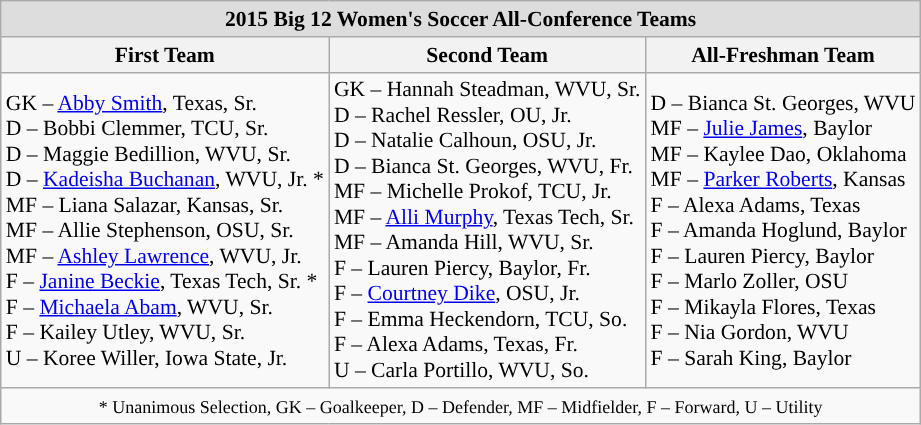<table class="wikitable" style="white-space:nowrap; font-size:90%;">
<tr>
<td colspan="3" style="text-align:center; background:#ddd;"><strong>2015 Big 12 Women's Soccer All-Conference Teams</strong></td>
</tr>
<tr>
<th>First Team</th>
<th>Second Team</th>
<th>All-Freshman Team</th>
</tr>
<tr>
<td>GK – <a href='#'>Abby Smith</a>, Texas, Sr.<br>D – Bobbi Clemmer, TCU, Sr.<br>D – Maggie Bedillion, WVU, Sr.<br>D – <a href='#'>Kadeisha Buchanan</a>, WVU, Jr. *<br>MF – Liana Salazar, Kansas, Sr.<br>MF – Allie Stephenson, OSU, Sr.<br>MF – <a href='#'>Ashley Lawrence</a>, WVU, Jr.<br>F – <a href='#'>Janine Beckie</a>, Texas Tech, Sr. *<br>F – <a href='#'>Michaela Abam</a>, WVU, Sr.<br>F – Kailey Utley, WVU, Sr.<br>U – Koree Willer, Iowa State, Jr.</td>
<td>GK – Hannah Steadman, WVU, Sr.<br>D – Rachel Ressler, OU, Jr.<br>D – Natalie Calhoun, OSU, Jr.<br>D – Bianca St. Georges, WVU, Fr.<br>MF – Michelle Prokof, TCU, Jr.<br>MF – <a href='#'>Alli Murphy</a>, Texas Tech, Sr.<br>MF – Amanda Hill, WVU, Sr.<br>F – Lauren Piercy, Baylor, Fr.<br>F – <a href='#'>Courtney Dike</a>, OSU, Jr.<br>F – Emma Heckendorn, TCU, So.<br>F – Alexa Adams, Texas, Fr.<br>U – Carla Portillo, WVU, So.</td>
<td>D – Bianca St. Georges, WVU<br>MF – <a href='#'>Julie James</a>, Baylor<br>MF – Kaylee Dao, Oklahoma<br>MF – <a href='#'>Parker Roberts</a>, Kansas<br>F – Alexa Adams, Texas<br>F – Amanda Hoglund, Baylor<br>F – Lauren Piercy, Baylor<br>F – Marlo Zoller, OSU<br>F – Mikayla Flores, Texas<br>F – Nia Gordon, WVU<br>F – Sarah King, Baylor</td>
</tr>
<tr>
<td colspan="3" style="text-align:center"><small>* Unanimous Selection, GK – Goalkeeper, D – Defender, MF – Midfielder, F – Forward, U – Utility</small></td>
</tr>
</table>
